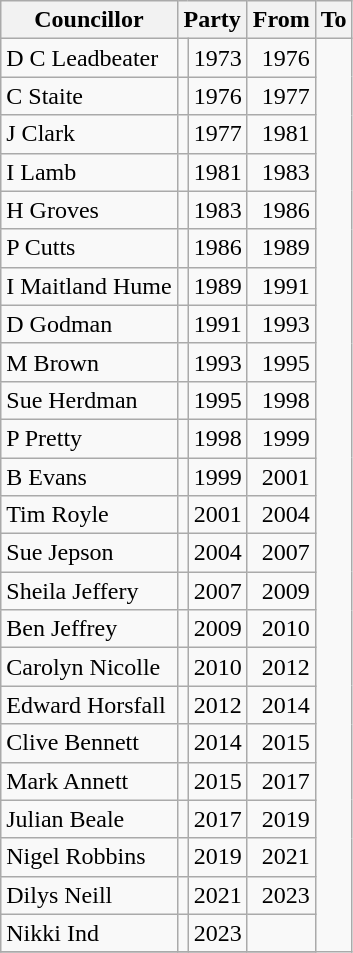<table class=wikitable>
<tr>
<th>Councillor</th>
<th colspan=2>Party</th>
<th>From</th>
<th>To</th>
</tr>
<tr>
<td>D C Leadbeater</td>
<td></td>
<td align=right>1973</td>
<td align=right>1976</td>
</tr>
<tr>
<td>C Staite</td>
<td></td>
<td align=right>1976</td>
<td align=right>1977</td>
</tr>
<tr>
<td>J Clark</td>
<td></td>
<td align=right>1977</td>
<td align=right>1981</td>
</tr>
<tr>
<td>I Lamb</td>
<td></td>
<td align=right>1981</td>
<td align=right>1983</td>
</tr>
<tr>
<td>H Groves</td>
<td></td>
<td align=right>1983</td>
<td align=right>1986</td>
</tr>
<tr>
<td>P Cutts</td>
<td></td>
<td align=right>1986</td>
<td align=right>1989</td>
</tr>
<tr>
<td>I Maitland Hume</td>
<td></td>
<td align=right>1989</td>
<td align=right>1991</td>
</tr>
<tr>
<td>D Godman</td>
<td></td>
<td align=right>1991</td>
<td align=right>1993</td>
</tr>
<tr>
<td>M Brown</td>
<td></td>
<td align=right>1993</td>
<td align=right>1995</td>
</tr>
<tr>
<td>Sue Herdman</td>
<td></td>
<td align=right>1995</td>
<td align=right>1998</td>
</tr>
<tr>
<td>P Pretty</td>
<td></td>
<td align=right>1998</td>
<td align=right>1999</td>
</tr>
<tr>
<td>B Evans</td>
<td></td>
<td align=right>1999</td>
<td align=right>2001</td>
</tr>
<tr>
<td>Tim Royle</td>
<td></td>
<td align=right>2001</td>
<td align=right>2004</td>
</tr>
<tr>
<td>Sue Jepson</td>
<td></td>
<td align=right>2004</td>
<td align=right>2007</td>
</tr>
<tr>
<td>Sheila Jeffery</td>
<td></td>
<td align=right>2007</td>
<td align=right>2009</td>
</tr>
<tr>
<td>Ben Jeffrey</td>
<td></td>
<td align=right>2009</td>
<td align=right>2010</td>
</tr>
<tr>
<td>Carolyn Nicolle</td>
<td></td>
<td align=right>2010</td>
<td align=right>2012</td>
</tr>
<tr>
<td>Edward Horsfall</td>
<td></td>
<td align=right>2012</td>
<td align=right>2014</td>
</tr>
<tr>
<td>Clive Bennett</td>
<td></td>
<td align=right>2014</td>
<td align=right>2015</td>
</tr>
<tr>
<td>Mark Annett</td>
<td></td>
<td align=right>2015</td>
<td align=right>2017</td>
</tr>
<tr>
<td>Julian Beale</td>
<td></td>
<td align=right>2017</td>
<td align=right>2019</td>
</tr>
<tr>
<td>Nigel Robbins</td>
<td></td>
<td align=right>2019</td>
<td align=right>2021</td>
</tr>
<tr>
<td>Dilys Neill</td>
<td></td>
<td align=right>2021</td>
<td align=right>2023</td>
</tr>
<tr>
<td>Nikki Ind</td>
<td></td>
<td align=right>2023</td>
<td align=right></td>
</tr>
<tr>
</tr>
</table>
